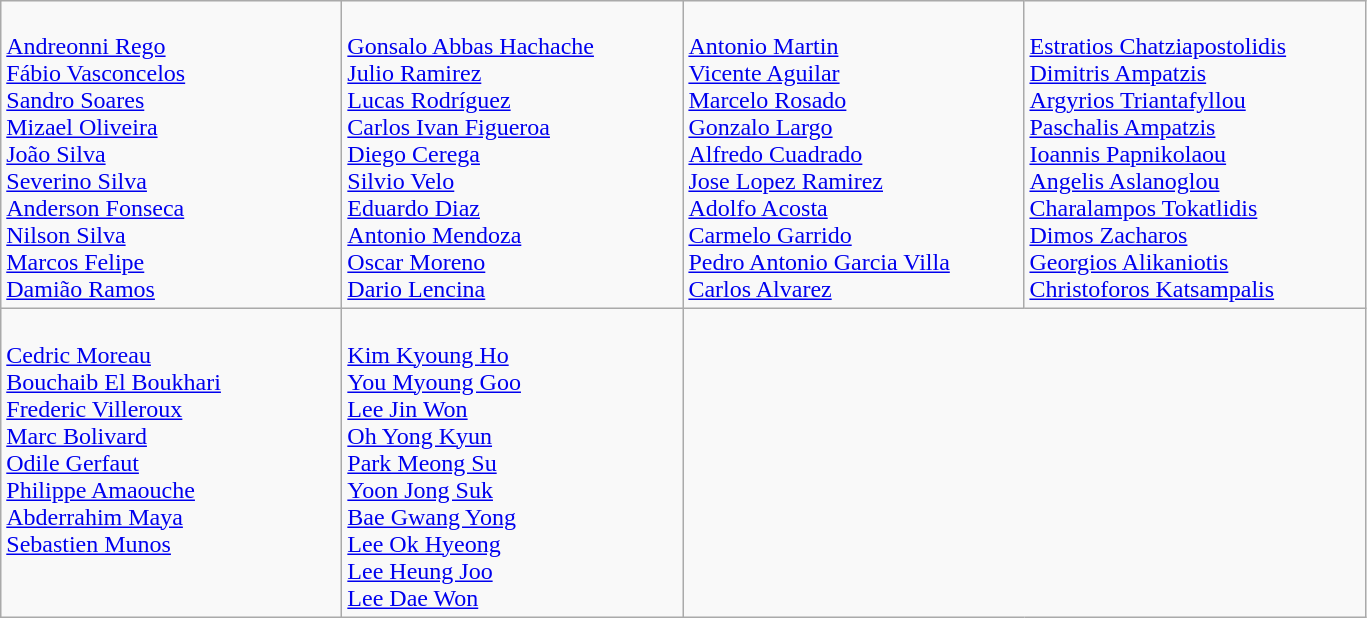<table class="wikitable">
<tr>
<td style="vertical-align:top; width:220px"><br><a href='#'>Andreonni Rego</a><br><a href='#'>Fábio Vasconcelos</a><br><a href='#'>Sandro Soares</a><br><a href='#'>Mizael Oliveira</a><br><a href='#'>João Silva</a><br><a href='#'>Severino Silva</a><br><a href='#'>Anderson Fonseca</a><br><a href='#'>Nilson Silva</a><br><a href='#'>Marcos Felipe</a><br><a href='#'>Damião Ramos</a></td>
<td style="vertical-align:top; width:220px"><br><a href='#'>Gonsalo Abbas Hachache</a><br><a href='#'>Julio Ramirez</a><br><a href='#'>Lucas Rodríguez</a><br><a href='#'>Carlos Ivan Figueroa</a><br><a href='#'>Diego Cerega</a><br><a href='#'>Silvio Velo</a><br><a href='#'>Eduardo Diaz</a><br><a href='#'>Antonio Mendoza</a><br><a href='#'>Oscar Moreno</a><br><a href='#'>Dario Lencina</a></td>
<td style="vertical-align:top; width:220px"><br><a href='#'>Antonio Martin</a><br><a href='#'>Vicente Aguilar</a><br><a href='#'>Marcelo Rosado</a><br><a href='#'>Gonzalo Largo</a><br><a href='#'>Alfredo Cuadrado</a><br><a href='#'>Jose Lopez Ramirez</a><br><a href='#'>Adolfo Acosta</a><br><a href='#'>Carmelo Garrido</a><br><a href='#'>Pedro Antonio Garcia Villa</a><br><a href='#'>Carlos Alvarez</a></td>
<td style="vertical-align:top; width:220px"><br><a href='#'>Estratios Chatziapostolidis</a><br><a href='#'>Dimitris Ampatzis</a><br><a href='#'>Argyrios Triantafyllou</a><br><a href='#'>Paschalis Ampatzis</a><br><a href='#'>Ioannis Papnikolaou</a><br><a href='#'>Angelis Aslanoglou</a><br><a href='#'>Charalampos Tokatlidis</a><br><a href='#'>Dimos Zacharos</a><br><a href='#'>Georgios Alikaniotis</a><br><a href='#'>Christoforos Katsampalis</a></td>
</tr>
<tr>
<td style="vertical-align:top; width:220px"><br><a href='#'>Cedric Moreau</a><br><a href='#'>Bouchaib El Boukhari</a><br><a href='#'>Frederic Villeroux</a><br><a href='#'>Marc Bolivard</a><br><a href='#'>Odile Gerfaut</a><br><a href='#'>Philippe Amaouche</a><br><a href='#'>Abderrahim Maya</a><br><a href='#'>Sebastien Munos</a></td>
<td style="vertical-align:top; width:220px"><br><a href='#'>Kim Kyoung Ho</a><br><a href='#'>You Myoung Goo</a><br><a href='#'>Lee Jin Won</a><br><a href='#'>Oh Yong Kyun</a><br><a href='#'>Park Meong Su</a><br><a href='#'>Yoon Jong Suk</a><br><a href='#'>Bae Gwang Yong</a><br><a href='#'>Lee Ok Hyeong</a><br><a href='#'>Lee Heung Joo</a><br><a href='#'>Lee Dae Won</a></td>
</tr>
</table>
